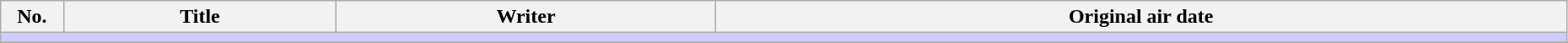<table class="wikitable" width="98%">
<tr>
<th width="4%">No.</th>
<th>Title</th>
<th>Writer</th>
<th>Original air date</th>
</tr>
<tr>
<td colspan="5" bgcolor="#CCF"></td>
</tr>
<tr>
</tr>
</table>
